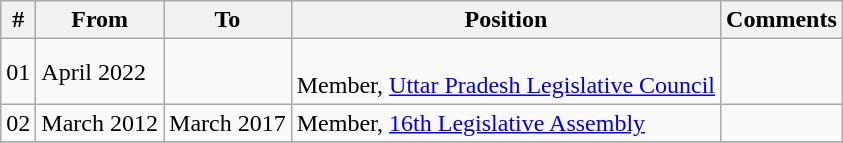<table class="wikitable sortable">
<tr>
<th>#</th>
<th>From</th>
<th>To</th>
<th>Position</th>
<th>Comments</th>
</tr>
<tr>
<td>01</td>
<td>April 2022</td>
<td></td>
<td><br>Member, <a href='#'>Uttar Pradesh Legislative Council</a></td>
<td></td>
</tr>
<tr>
<td>02</td>
<td>March 2012</td>
<td>March 2017</td>
<td>Member, <a href='#'>16th Legislative Assembly</a></td>
<td></td>
</tr>
<tr>
</tr>
</table>
